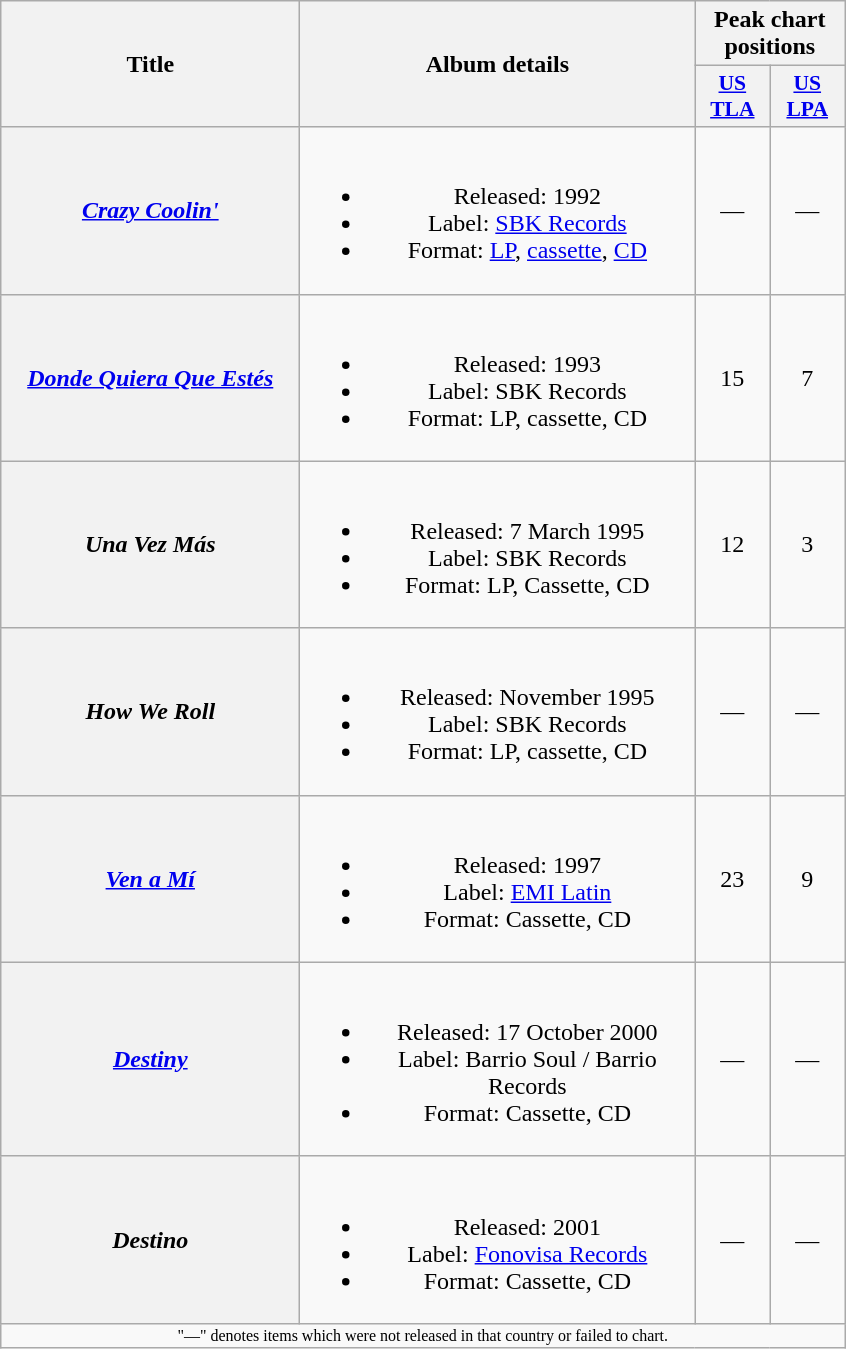<table class="wikitable plainrowheaders" style="text-align:center;">
<tr>
<th scope="col" rowspan="2" style="width:12em;">Title</th>
<th scope="col" rowspan="2" style="width:16em;">Album details</th>
<th scope="col" colspan="2">Peak chart positions</th>
</tr>
<tr>
<th scope="col" style="width:3em;font-size:90%;"><a href='#'>US<br>TLA</a><br></th>
<th scope="col" style="width:3em;font-size:90%;"><a href='#'>US<br>LPA</a><br></th>
</tr>
<tr>
<th scope="row"><em><a href='#'>Crazy Coolin'</a></em></th>
<td><br><ul><li>Released: 1992</li><li>Label: <a href='#'>SBK Records</a></li><li>Format: <a href='#'>LP</a>, <a href='#'>cassette</a>, <a href='#'>CD</a></li></ul></td>
<td>—</td>
<td>—</td>
</tr>
<tr>
<th scope="row"><em><a href='#'>Donde Quiera Que Estés</a></em></th>
<td><br><ul><li>Released: 1993</li><li>Label: SBK Records</li><li>Format: LP, cassette, CD</li></ul></td>
<td>15</td>
<td>7</td>
</tr>
<tr>
<th scope="row"><em>Una Vez Más</em></th>
<td><br><ul><li>Released: 7 March 1995</li><li>Label: SBK Records</li><li>Format: LP, Cassette, CD</li></ul></td>
<td>12</td>
<td>3</td>
</tr>
<tr>
<th scope="row"><em>How We Roll</em></th>
<td><br><ul><li>Released: November 1995</li><li>Label: SBK Records</li><li>Format: LP, cassette, CD</li></ul></td>
<td>—</td>
<td>—</td>
</tr>
<tr>
<th scope="row"><em><a href='#'>Ven a Mí</a></em></th>
<td><br><ul><li>Released: 1997</li><li>Label: <a href='#'>EMI Latin</a></li><li>Format: Cassette, CD</li></ul></td>
<td>23</td>
<td>9</td>
</tr>
<tr>
<th scope="row"><em><a href='#'>Destiny</a></em></th>
<td><br><ul><li>Released: 17 October 2000</li><li>Label: Barrio Soul / Barrio Records</li><li>Format: Cassette, CD</li></ul></td>
<td>—</td>
<td>—</td>
</tr>
<tr>
<th scope="row"><em>Destino</em></th>
<td><br><ul><li>Released: 2001</li><li>Label: <a href='#'>Fonovisa Records</a></li><li>Format: Cassette, CD</li></ul></td>
<td>—</td>
<td>—</td>
</tr>
<tr>
<td colspan="4" style="font-size:8pt;">"—" denotes items which were not released in that country or failed to chart.</td>
</tr>
</table>
